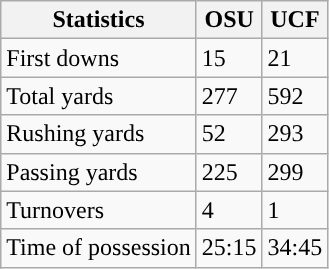<table class="wikitable" style="float: left;">
<tr>
<th>Statistics</th>
<th>OSU</th>
<th>UCF</th>
</tr>
<tr>
<td>First downs</td>
<td>15</td>
<td>21</td>
</tr>
<tr>
<td>Total yards</td>
<td>277</td>
<td>592</td>
</tr>
<tr>
<td>Rushing yards</td>
<td>52</td>
<td>293</td>
</tr>
<tr>
<td>Passing yards</td>
<td>225</td>
<td>299</td>
</tr>
<tr>
<td>Turnovers</td>
<td>4</td>
<td>1</td>
</tr>
<tr>
<td>Time of possession</td>
<td>25:15</td>
<td>34:45</td>
</tr>
</table>
